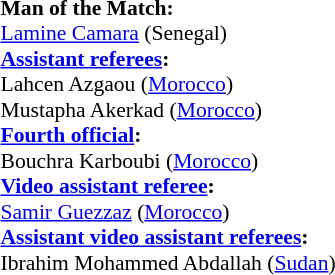<table style="width:100%; font-size:90%;">
<tr>
<td><br><strong>Man of the Match:</strong>
<br><a href='#'>Lamine Camara</a> (Senegal)<br><strong><a href='#'>Assistant referees</a>:</strong>
<br>Lahcen Azgaou (<a href='#'>Morocco</a>)
<br>Mustapha Akerkad (<a href='#'>Morocco</a>)
<br><strong><a href='#'>Fourth official</a>:</strong>
<br>Bouchra Karboubi (<a href='#'>Morocco</a>)
<br><strong><a href='#'>Video assistant referee</a>:</strong>
<br> <a href='#'>Samir Guezzaz</a> (<a href='#'>Morocco</a>)
<br><strong><a href='#'>Assistant video assistant referees</a>:</strong>
<br>Ibrahim Mohammed Abdallah (<a href='#'>Sudan</a>)</td>
</tr>
</table>
